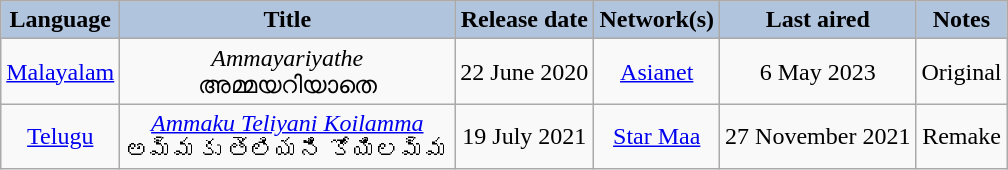<table class="wikitable" style="text-align:center;">
<tr>
<th style="background:LightSteelBlue">Language</th>
<th style="background:LightSteelBlue;">Title</th>
<th style="background:LightSteelBlue;">Release date</th>
<th style="background:LightSteelBlue;">Network(s)</th>
<th style="background:LightSteelBlue;">Last aired</th>
<th style="background:LightSteelBlue;">Notes</th>
</tr>
<tr>
<td><a href='#'>Malayalam</a></td>
<td><em>Ammayariyathe</em> <br> അമ്മയറിയാതെ</td>
<td>22 June 2020</td>
<td><a href='#'>Asianet</a></td>
<td>6 May 2023</td>
<td>Original</td>
</tr>
<tr>
<td><a href='#'>Telugu</a></td>
<td><em><a href='#'>Ammaku Teliyani Koilamma</a></em> <br> అమ్మకు తెలియని కోయిలమ్మ</td>
<td>19 July 2021</td>
<td><a href='#'>Star Maa</a></td>
<td>27 November 2021</td>
<td>Remake</td>
</tr>
</table>
